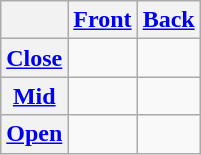<table class="wikitable" style="text-align: center;">
<tr align=center>
<th></th>
<th><a href='#'>Front</a></th>
<th><a href='#'>Back</a></th>
</tr>
<tr>
<th><a href='#'>Close</a></th>
<td></td>
<td></td>
</tr>
<tr>
<th><a href='#'>Mid</a></th>
<td></td>
<td></td>
</tr>
<tr align=center>
<th><a href='#'>Open</a></th>
<td></td>
<td></td>
</tr>
</table>
